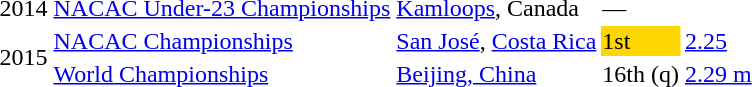<table>
<tr>
<td>2014</td>
<td><a href='#'>NACAC Under-23 Championships</a></td>
<td><a href='#'>Kamloops</a>, Canada</td>
<td>—</td>
<td></td>
</tr>
<tr>
<td rowspan=2>2015</td>
<td><a href='#'>NACAC Championships</a></td>
<td><a href='#'>San José</a>, <a href='#'>Costa Rica</a></td>
<td bgcolor=gold>1st</td>
<td><a href='#'>2.25</a></td>
</tr>
<tr>
<td><a href='#'>World Championships</a></td>
<td><a href='#'>Beijing, China</a></td>
<td>16th (q)</td>
<td><a href='#'>2.29 m</a></td>
</tr>
</table>
